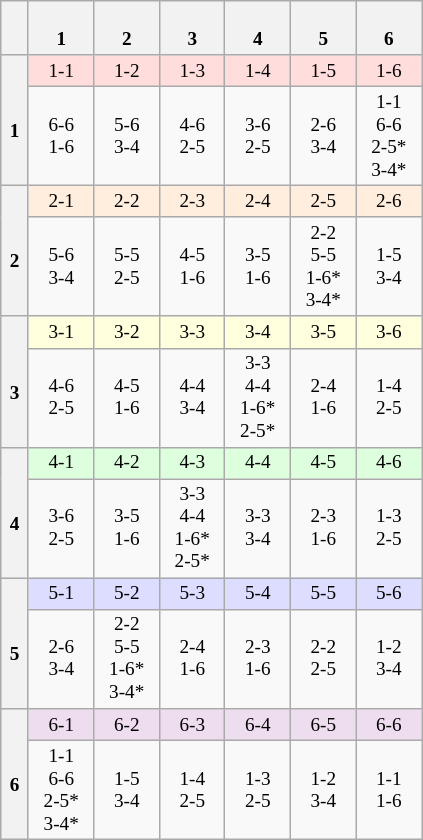<table class="wikitable floatright" style="font-size:80%;text-align:center;width:22em;">
<tr>
<th></th>
<th><br>1</th>
<th><br>2</th>
<th><br>3</th>
<th><br>4</th>
<th><br>5</th>
<th><br>6</th>
</tr>
<tr style="background:#fdd;">
<th rowspan=2><br>1</th>
<td>1-1</td>
<td>1-2</td>
<td>1-3</td>
<td>1-4</td>
<td>1-5</td>
<td>1-6</td>
</tr>
<tr>
<td>6-6<br>1-6</td>
<td>5-6<br>3-4</td>
<td>4-6<br>2-5</td>
<td>3-6<br>2-5</td>
<td>2-6<br>3-4</td>
<td>1-1<br>6-6<br>2-5*<br>3-4*</td>
</tr>
<tr style="background:#fed;">
<th rowspan=2><br>2</th>
<td>2-1</td>
<td>2-2</td>
<td>2-3</td>
<td>2-4</td>
<td>2-5</td>
<td>2-6</td>
</tr>
<tr>
<td>5-6<br>3-4</td>
<td>5-5<br>2-5</td>
<td>4-5<br>1-6</td>
<td>3-5<br>1-6</td>
<td>2-2<br>5-5<br>1-6*<br>3-4*</td>
<td>1-5<br>3-4</td>
</tr>
<tr style="background:#ffd;">
<th rowspan=2><br>3</th>
<td>3-1</td>
<td>3-2</td>
<td>3-3</td>
<td>3-4</td>
<td>3-5</td>
<td>3-6</td>
</tr>
<tr>
<td>4-6<br>2-5</td>
<td>4-5<br>1-6</td>
<td>4-4<br>3-4</td>
<td>3-3<br>4-4<br>1-6*<br>2-5*</td>
<td>2-4<br>1-6</td>
<td>1-4<br>2-5</td>
</tr>
<tr style="background:#dfd;">
<th rowspan=2><br>4</th>
<td>4-1</td>
<td>4-2</td>
<td>4-3</td>
<td>4-4</td>
<td>4-5</td>
<td>4-6</td>
</tr>
<tr>
<td>3-6<br>2-5</td>
<td>3-5<br>1-6</td>
<td>3-3<br>4-4<br>1-6*<br>2-5*</td>
<td>3-3<br>3-4</td>
<td>2-3<br>1-6</td>
<td>1-3<br>2-5</td>
</tr>
<tr style="background:#ddf;">
<th rowspan=2><br>5</th>
<td>5-1</td>
<td>5-2</td>
<td>5-3</td>
<td>5-4</td>
<td>5-5</td>
<td>5-6</td>
</tr>
<tr>
<td>2-6<br>3-4</td>
<td>2-2<br>5-5<br>1-6*<br>3-4*</td>
<td>2-4<br>1-6</td>
<td>2-3<br>1-6</td>
<td>2-2<br>2-5</td>
<td>1-2<br>3-4</td>
</tr>
<tr style="background:#ede;">
<th rowspan=2><br>6</th>
<td>6-1</td>
<td>6-2</td>
<td>6-3</td>
<td>6-4</td>
<td>6-5</td>
<td>6-6</td>
</tr>
<tr>
<td>1-1<br>6-6<br>2-5*<br>3-4*</td>
<td>1-5<br>3-4</td>
<td>1-4<br>2-5</td>
<td>1-3<br>2-5</td>
<td>1-2<br>3-4</td>
<td>1-1<br>1-6</td>
</tr>
</table>
